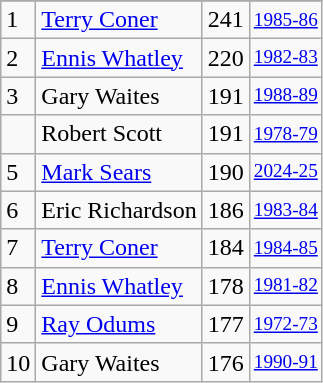<table class="wikitable">
<tr>
</tr>
<tr>
<td>1</td>
<td><a href='#'>Terry Coner</a></td>
<td>241</td>
<td style="font-size:80%;"><a href='#'>1985-86</a></td>
</tr>
<tr>
<td>2</td>
<td><a href='#'>Ennis Whatley</a></td>
<td>220</td>
<td style="font-size:80%;"><a href='#'>1982-83</a></td>
</tr>
<tr>
<td>3</td>
<td>Gary Waites</td>
<td>191</td>
<td style="font-size:80%;"><a href='#'>1988-89</a></td>
</tr>
<tr>
<td></td>
<td>Robert Scott</td>
<td>191</td>
<td style="font-size:80%;"><a href='#'>1978-79</a></td>
</tr>
<tr>
<td>5</td>
<td><a href='#'>Mark Sears</a></td>
<td>190</td>
<td style="font-size:80%;"><a href='#'>2024-25</a></td>
</tr>
<tr>
<td>6</td>
<td>Eric Richardson</td>
<td>186</td>
<td style="font-size:80%;"><a href='#'>1983-84</a></td>
</tr>
<tr>
<td>7</td>
<td><a href='#'>Terry Coner</a></td>
<td>184</td>
<td style="font-size:80%;"><a href='#'>1984-85</a></td>
</tr>
<tr>
<td>8</td>
<td><a href='#'>Ennis Whatley</a></td>
<td>178</td>
<td style="font-size:80%;"><a href='#'>1981-82</a></td>
</tr>
<tr>
<td>9</td>
<td><a href='#'>Ray Odums</a></td>
<td>177</td>
<td style="font-size:80%;"><a href='#'>1972-73</a></td>
</tr>
<tr>
<td>10</td>
<td>Gary Waites</td>
<td>176</td>
<td style="font-size:80%;"><a href='#'>1990-91</a></td>
</tr>
</table>
